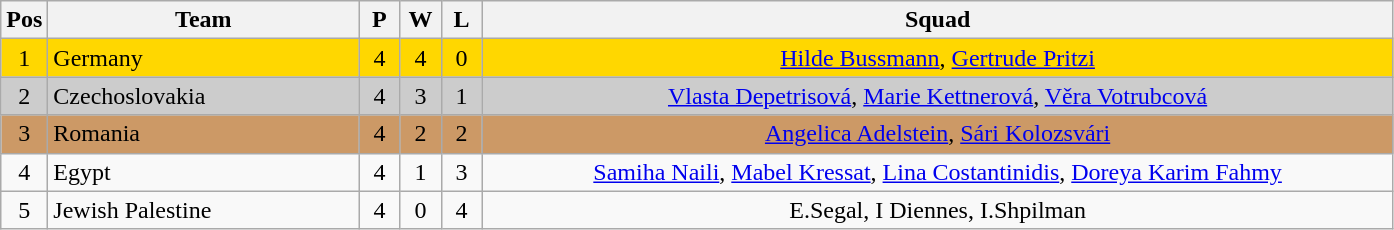<table class="wikitable" style="font-size: 100%">
<tr>
<th width=20>Pos</th>
<th width=200>Team</th>
<th width=20>P</th>
<th width=20>W</th>
<th width=20>L</th>
<th width=600>Squad</th>
</tr>
<tr align=center style="background: #FFD700;">
<td>1</td>
<td align="left"> Germany</td>
<td>4</td>
<td>4</td>
<td>0</td>
<td><a href='#'>Hilde Bussmann</a>, <a href='#'>Gertrude Pritzi</a></td>
</tr>
<tr align=center style="background: #CCCCCC;">
<td>2</td>
<td align="left"> Czechoslovakia</td>
<td>4</td>
<td>3</td>
<td>1</td>
<td><a href='#'>Vlasta Depetrisová</a>, <a href='#'>Marie Kettnerová</a>, <a href='#'>Věra Votrubcová</a></td>
</tr>
<tr align=center style="background: #CC9966;">
<td>3</td>
<td align="left"> Romania</td>
<td>4</td>
<td>2</td>
<td>2</td>
<td><a href='#'>Angelica Adelstein</a>, <a href='#'>Sári Kolozsvári</a></td>
</tr>
<tr align=center>
<td>4</td>
<td align="left"> Egypt</td>
<td>4</td>
<td>1</td>
<td>3</td>
<td><a href='#'>Samiha Naili</a>, <a href='#'>Mabel Kressat</a>, <a href='#'>Lina Costantinidis</a>, <a href='#'>Doreya Karim Fahmy</a></td>
</tr>
<tr align=center>
<td>5</td>
<td align="left"> Jewish Palestine</td>
<td>4</td>
<td>0</td>
<td>4</td>
<td>E.Segal, I Diennes, I.Shpilman</td>
</tr>
</table>
